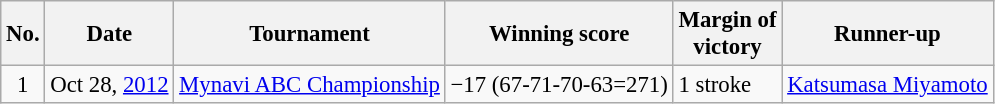<table class="wikitable" style="font-size:95%;">
<tr>
<th>No.</th>
<th>Date</th>
<th>Tournament</th>
<th>Winning score</th>
<th>Margin of<br>victory</th>
<th>Runner-up</th>
</tr>
<tr>
<td align=center>1</td>
<td align=right>Oct 28, <a href='#'>2012</a></td>
<td><a href='#'>Mynavi ABC Championship</a></td>
<td>−17 (67-71-70-63=271)</td>
<td>1 stroke</td>
<td> <a href='#'>Katsumasa Miyamoto</a></td>
</tr>
</table>
